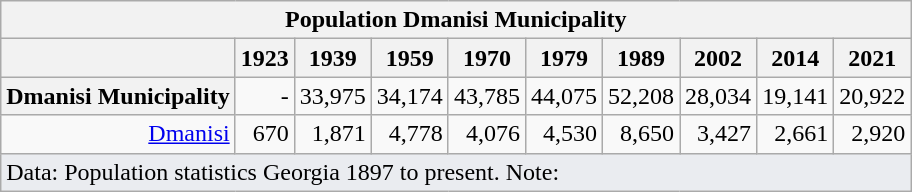<table class="wikitable" style="text-align:right">
<tr>
<th colspan=19>Population Dmanisi Municipality</th>
</tr>
<tr>
<th></th>
<th>1923</th>
<th>1939</th>
<th>1959</th>
<th>1970</th>
<th>1979</th>
<th>1989</th>
<th>2002</th>
<th>2014</th>
<th>2021</th>
</tr>
<tr>
<th>Dmanisi Municipality </th>
<td>-</td>
<td>33,975</td>
<td> 34,174</td>
<td> 43,785</td>
<td> 44,075</td>
<td> 52,208</td>
<td> 28,034</td>
<td> 19,141</td>
<td> 20,922</td>
</tr>
<tr>
<td><a href='#'>Dmanisi</a> </td>
<td>670</td>
<td> 1,871</td>
<td> 4,778</td>
<td> 4,076</td>
<td> 4,530</td>
<td> 8,650</td>
<td> 3,427</td>
<td> 2,661</td>
<td> 2,920</td>
</tr>
<tr>
<td colspan=15 class="wikitable" style="align:left;text-align:left;background-color:#eaecf0">Data: Population statistics Georgia 1897 to present. Note:</td>
</tr>
</table>
